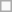<table class="wikitable" style="font-size:95%">
<tr>
<td></td>
</tr>
</table>
